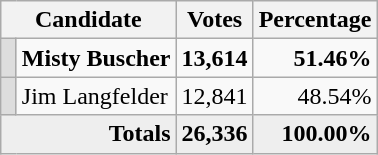<table class="wikitable">
<tr style="text-align:center;">
<th colspan=2>Candidate</th>
<th>Votes</th>
<th>Percentage</th>
</tr>
<tr>
<th style="background:#ddd; width:3px;"></th>
<td><strong>Misty Buscher</strong></td>
<td style="text-align:right;"><strong>13,614</strong></td>
<td style="text-align:right;"><strong>51.46%</strong></td>
</tr>
<tr>
<th style="background:#ddd; width:3px;"></th>
<td>Jim Langfelder</td>
<td style="text-align:right;">12,841</td>
<td style="text-align:right;">48.54%</td>
</tr>
<tr style="background:#eee; text-align:right;">
<td colspan="2"><strong>Totals</strong></td>
<td><strong>26,336</strong></td>
<td><strong>100.00%</strong></td>
</tr>
</table>
